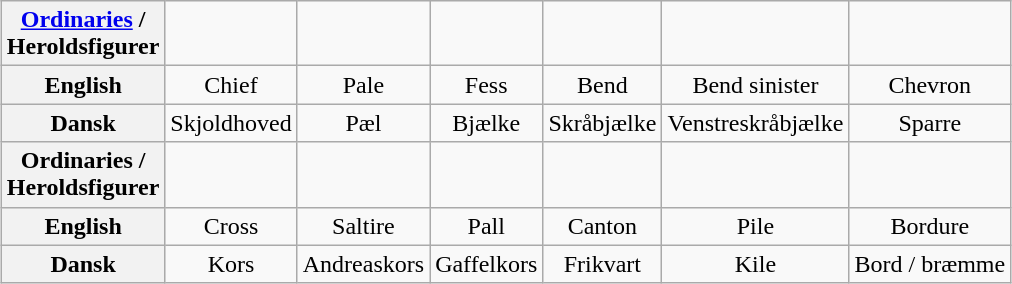<table class="wikitable" style="margin: 1em auto;">
<tr>
<th><a href='#'>Ordinaries</a> /<br>Heroldsfigurer</th>
<td align="center"></td>
<td align="center"></td>
<td align="center"></td>
<td align="center"></td>
<td align="center"></td>
<td align="center"></td>
</tr>
<tr>
<th>English</th>
<td align="center">Chief</td>
<td align="center">Pale</td>
<td align="center">Fess</td>
<td align="center">Bend</td>
<td align="center">Bend sinister</td>
<td align="center">Chevron</td>
</tr>
<tr>
<th>Dansk</th>
<td align="center">Skjoldhoved</td>
<td align="center">Pæl</td>
<td align="center">Bjælke</td>
<td align="center">Skråbjælke</td>
<td align="center">Venstreskråbjælke</td>
<td align="center">Sparre</td>
</tr>
<tr>
<th>Ordinaries /<br>Heroldsfigurer</th>
<td align="center"></td>
<td align="center"></td>
<td align="center"></td>
<td align="center"></td>
<td align="center"></td>
<td align="center"></td>
</tr>
<tr>
<th>English</th>
<td align="center">Cross</td>
<td align="center">Saltire</td>
<td align="center">Pall</td>
<td align="center">Canton</td>
<td align="center">Pile</td>
<td align="center">Bordure</td>
</tr>
<tr>
<th>Dansk</th>
<td align="center">Kors</td>
<td align="center">Andreaskors</td>
<td align="center">Gaffelkors</td>
<td align="center">Frikvart</td>
<td align="center">Kile</td>
<td align="center">Bord / bræmme</td>
</tr>
</table>
